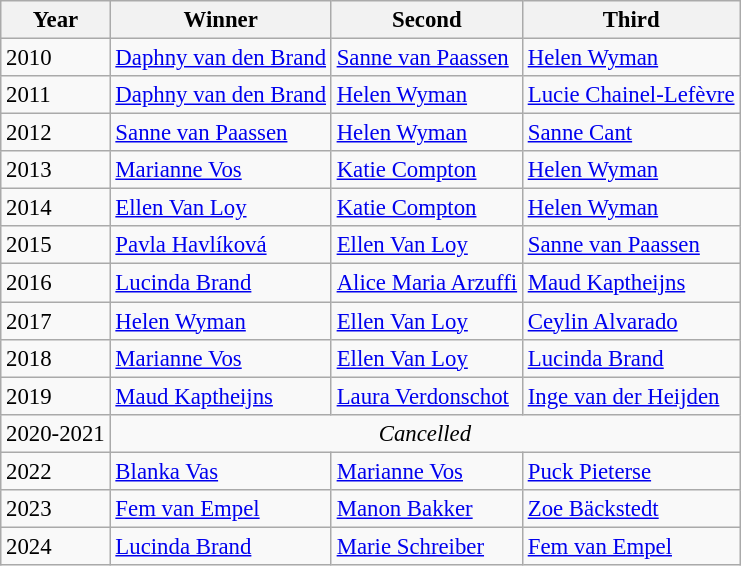<table class="wikitable sortable" style="font-size:95%">
<tr>
<th>Year</th>
<th>Winner</th>
<th>Second</th>
<th>Third</th>
</tr>
<tr ---->
<td>2010</td>
<td> <a href='#'>Daphny van den Brand</a></td>
<td> <a href='#'>Sanne van Paassen</a></td>
<td> <a href='#'>Helen Wyman</a></td>
</tr>
<tr ---->
<td>2011</td>
<td> <a href='#'>Daphny van den Brand</a></td>
<td> <a href='#'>Helen Wyman</a></td>
<td> <a href='#'>Lucie Chainel-Lefèvre</a></td>
</tr>
<tr ---->
<td>2012</td>
<td> <a href='#'>Sanne van Paassen</a></td>
<td> <a href='#'>Helen Wyman</a></td>
<td> <a href='#'>Sanne Cant</a></td>
</tr>
<tr ---->
<td>2013</td>
<td> <a href='#'>Marianne Vos</a></td>
<td> <a href='#'>Katie Compton</a></td>
<td> <a href='#'>Helen Wyman</a></td>
</tr>
<tr ---->
<td>2014</td>
<td> <a href='#'>Ellen Van Loy</a></td>
<td> <a href='#'>Katie Compton</a></td>
<td> <a href='#'>Helen Wyman</a></td>
</tr>
<tr ---->
<td>2015</td>
<td> <a href='#'>Pavla Havlíková</a></td>
<td> <a href='#'>Ellen Van Loy</a></td>
<td> <a href='#'>Sanne van Paassen</a></td>
</tr>
<tr ---->
<td>2016</td>
<td> <a href='#'>Lucinda Brand</a></td>
<td> <a href='#'>Alice Maria Arzuffi</a></td>
<td> <a href='#'>Maud Kaptheijns</a></td>
</tr>
<tr ---->
<td>2017</td>
<td> <a href='#'>Helen Wyman</a></td>
<td> <a href='#'>Ellen Van Loy</a></td>
<td> <a href='#'>Ceylin Alvarado</a></td>
</tr>
<tr ---->
<td>2018</td>
<td> <a href='#'>Marianne Vos</a></td>
<td> <a href='#'>Ellen Van Loy</a></td>
<td> <a href='#'>Lucinda Brand</a></td>
</tr>
<tr ---->
<td>2019</td>
<td> <a href='#'>Maud Kaptheijns</a></td>
<td> <a href='#'>Laura Verdonschot</a></td>
<td> <a href='#'>Inge van der Heijden</a></td>
</tr>
<tr ---->
<td>2020-2021</td>
<td colspan=3 align=center><em>Cancelled</em></td>
</tr>
<tr ---->
<td>2022</td>
<td> <a href='#'>Blanka Vas</a></td>
<td> <a href='#'>Marianne Vos</a></td>
<td> <a href='#'>Puck Pieterse</a></td>
</tr>
<tr>
<td>2023</td>
<td> <a href='#'>Fem van Empel</a></td>
<td> <a href='#'>Manon Bakker</a></td>
<td> <a href='#'>Zoe Bäckstedt</a></td>
</tr>
<tr>
<td>2024</td>
<td> <a href='#'>Lucinda Brand</a></td>
<td> <a href='#'>Marie Schreiber</a></td>
<td> <a href='#'>Fem van Empel</a></td>
</tr>
</table>
